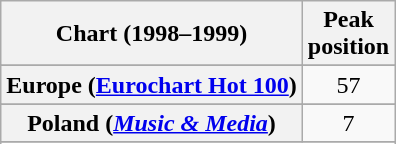<table class="wikitable sortable plainrowheaders" style="text-align:center">
<tr>
<th>Chart (1998–1999)</th>
<th>Peak<br>position</th>
</tr>
<tr>
</tr>
<tr>
</tr>
<tr>
</tr>
<tr>
</tr>
<tr>
<th scope="row">Europe (<a href='#'>Eurochart Hot 100</a>)</th>
<td>57</td>
</tr>
<tr>
</tr>
<tr>
</tr>
<tr>
</tr>
<tr>
</tr>
<tr>
</tr>
<tr>
<th scope="row">Poland (<em><a href='#'>Music & Media</a></em>)</th>
<td>7</td>
</tr>
<tr>
</tr>
<tr>
</tr>
<tr>
</tr>
<tr>
</tr>
</table>
